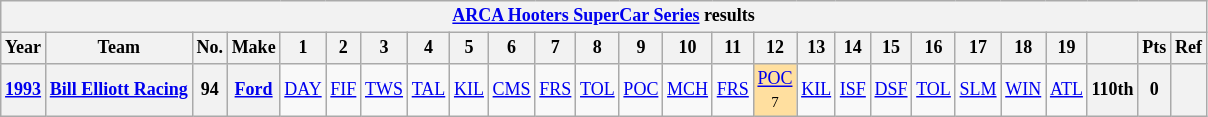<table class="wikitable" style="text-align:center; font-size:75%">
<tr>
<th colspan=45><a href='#'>ARCA Hooters SuperCar Series</a> results</th>
</tr>
<tr>
<th>Year</th>
<th>Team</th>
<th>No.</th>
<th>Make</th>
<th>1</th>
<th>2</th>
<th>3</th>
<th>4</th>
<th>5</th>
<th>6</th>
<th>7</th>
<th>8</th>
<th>9</th>
<th>10</th>
<th>11</th>
<th>12</th>
<th>13</th>
<th>14</th>
<th>15</th>
<th>16</th>
<th>17</th>
<th>18</th>
<th>19</th>
<th></th>
<th>Pts</th>
<th>Ref</th>
</tr>
<tr>
<th><a href='#'>1993</a></th>
<th><a href='#'>Bill Elliott Racing</a></th>
<th>94</th>
<th><a href='#'>Ford</a></th>
<td><a href='#'>DAY</a></td>
<td><a href='#'>FIF</a></td>
<td><a href='#'>TWS</a></td>
<td><a href='#'>TAL</a></td>
<td><a href='#'>KIL</a></td>
<td><a href='#'>CMS</a></td>
<td><a href='#'>FRS</a></td>
<td><a href='#'>TOL</a></td>
<td><a href='#'>POC</a></td>
<td><a href='#'>MCH</a></td>
<td><a href='#'>FRS</a></td>
<td style="background:#FFDF9F;"><a href='#'>POC</a><br><small>7</small></td>
<td><a href='#'>KIL</a></td>
<td><a href='#'>ISF</a></td>
<td><a href='#'>DSF</a></td>
<td><a href='#'>TOL</a></td>
<td><a href='#'>SLM</a></td>
<td><a href='#'>WIN</a></td>
<td><a href='#'>ATL</a></td>
<th>110th</th>
<th>0</th>
<th></th>
</tr>
</table>
